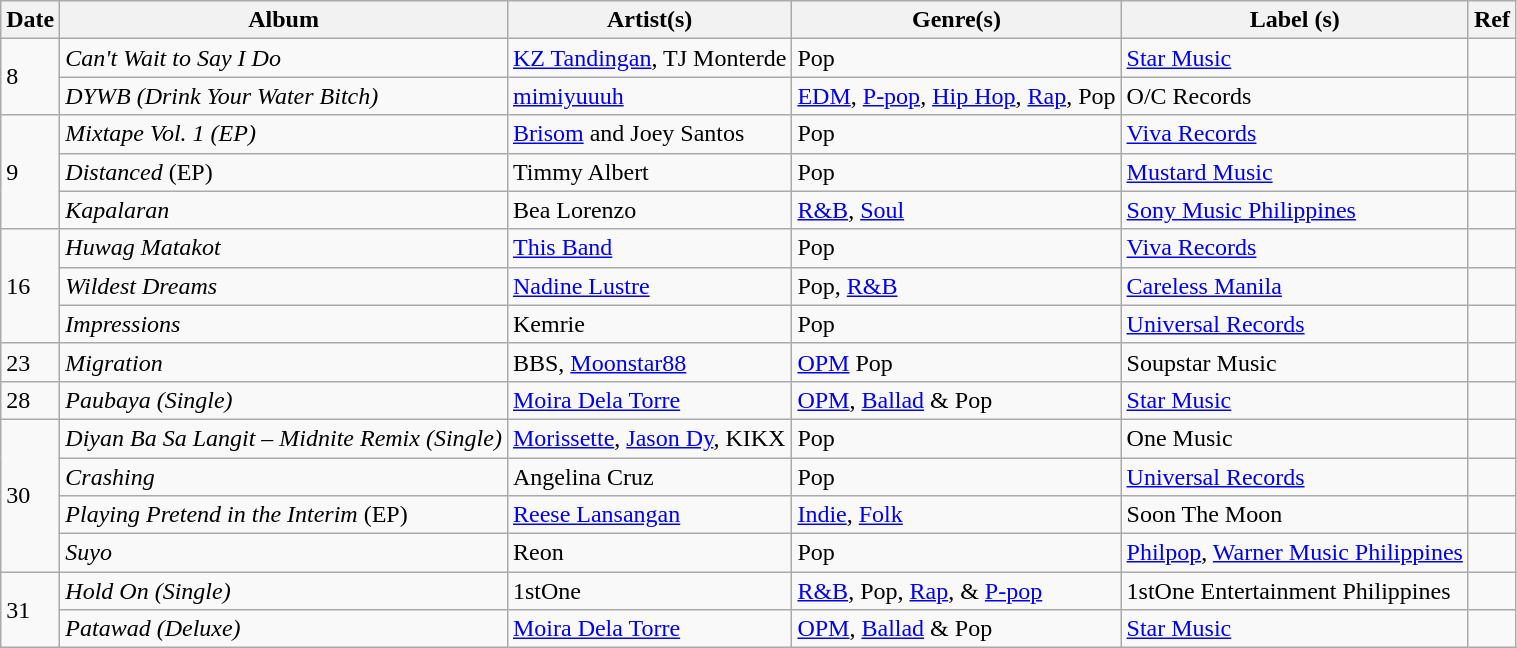<table class="wikitable">
<tr>
<th>Date</th>
<th>Album</th>
<th>Artist(s)</th>
<th>Genre(s)</th>
<th>Label (s)</th>
<th>Ref</th>
</tr>
<tr>
<td rowspan=2>8</td>
<td><em>Can't Wait to Say I Do</em></td>
<td><a href='#'>KZ Tandingan</a>, TJ Monterde</td>
<td>Pop</td>
<td><a href='#'>Star Music</a></td>
<td></td>
</tr>
<tr>
<td><em>DYWB (Drink Your Water Bitch)</em></td>
<td><a href='#'>mimiyuuuh</a></td>
<td><a href='#'>EDM</a>, <a href='#'>P-pop</a>, <a href='#'>Hip Hop</a>, <a href='#'>Rap</a>, Pop</td>
<td>O/C Records</td>
<td></td>
</tr>
<tr>
<td rowspan=3>9</td>
<td><em>Mixtape Vol. 1 (EP)</em></td>
<td><a href='#'>Brisom</a> and Joey Santos</td>
<td>Pop</td>
<td><a href='#'>Viva Records</a></td>
<td></td>
</tr>
<tr>
<td><em>Distanced</em> (EP)</td>
<td>Timmy Albert</td>
<td>Pop</td>
<td><a href='#'>Mustard Music</a></td>
<td></td>
</tr>
<tr>
<td><em>Kapalaran</em></td>
<td>Bea Lorenzo</td>
<td><a href='#'>R&B</a>, <a href='#'>Soul</a></td>
<td><a href='#'>Sony Music Philippines</a></td>
<td></td>
</tr>
<tr>
<td rowspan=3>16</td>
<td><em>Huwag Matakot</em></td>
<td><a href='#'>This Band</a></td>
<td>Pop</td>
<td><a href='#'>Viva Records</a></td>
<td></td>
</tr>
<tr>
<td><em>Wildest Dreams</em></td>
<td><a href='#'>Nadine Lustre</a></td>
<td>Pop, <a href='#'>R&B</a></td>
<td><a href='#'>Careless Manila</a></td>
<td></td>
</tr>
<tr>
<td><em>Impressions</em></td>
<td>Kemrie</td>
<td>Pop</td>
<td><a href='#'>Universal Records</a></td>
<td></td>
</tr>
<tr>
<td>23</td>
<td><em>Migration</em></td>
<td>BBS, <a href='#'>Moonstar88</a></td>
<td><a href='#'>OPM</a> Pop</td>
<td>Soupstar Music</td>
<td></td>
</tr>
<tr>
<td>28</td>
<td><em>Paubaya (Single)</em></td>
<td><a href='#'>Moira Dela Torre</a></td>
<td><a href='#'>OPM</a>, <a href='#'>Ballad</a> & Pop</td>
<td><a href='#'>Star Music</a></td>
<td></td>
</tr>
<tr>
<td rowspan=4>30</td>
<td><em>Diyan Ba Sa Langit – Midnite Remix (Single)</em></td>
<td><a href='#'>Morissette</a>, <a href='#'>Jason Dy</a>, KIKX</td>
<td>Pop</td>
<td>One Music</td>
<td></td>
</tr>
<tr>
<td><em>Crashing</em></td>
<td>Angelina Cruz</td>
<td>Pop</td>
<td><a href='#'>Universal Records</a></td>
<td></td>
</tr>
<tr>
<td><em>Playing Pretend in the Interim</em> (EP)</td>
<td><a href='#'>Reese Lansangan</a></td>
<td><a href='#'>Indie</a>, <a href='#'>Folk</a></td>
<td>Soon The Moon</td>
<td></td>
</tr>
<tr>
<td><em>Suyo</em></td>
<td>Reon</td>
<td>Pop</td>
<td><a href='#'>Philpop</a>, <a href='#'>Warner Music Philippines</a></td>
<td></td>
</tr>
<tr>
<td rowspan=2>31</td>
<td><em>Hold On (Single)</em></td>
<td>1stOne</td>
<td><a href='#'>R&B</a>, Pop, <a href='#'>Rap</a>, & <a href='#'>P-pop</a></td>
<td>1stOne Entertainment Philippines</td>
<td></td>
</tr>
<tr>
<td><em>Patawad (Deluxe)</em></td>
<td><a href='#'>Moira Dela Torre</a></td>
<td><a href='#'>OPM</a>, <a href='#'>Ballad</a> & Pop</td>
<td><a href='#'>Star Music</a></td>
<td></td>
</tr>
</table>
